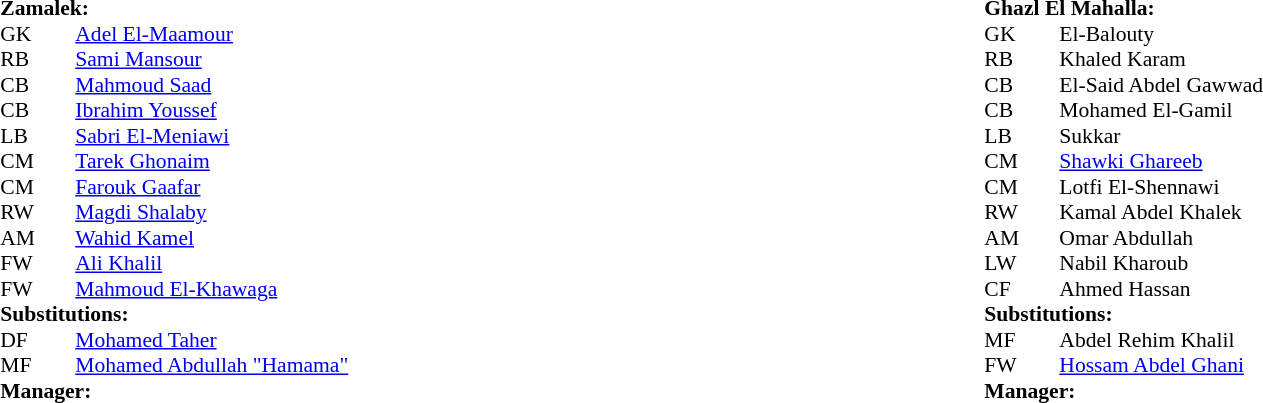<table width="100%">
<tr>
<td valign="top" width="50%"><br><table style="font-size: 90%" cellspacing="0" cellpadding="0" align=center>
<tr>
<td colspan=4><strong>Zamalek:</strong></td>
</tr>
<tr>
<th width="25"></th>
<th width="25"></th>
</tr>
<tr>
<td>GK</td>
<td><strong></strong></td>
<td> <a href='#'>Adel El-Maamour</a></td>
</tr>
<tr>
<td>RB</td>
<td><strong></strong></td>
<td> <a href='#'>Sami Mansour</a></td>
</tr>
<tr>
<td>CB</td>
<td><strong></strong></td>
<td> <a href='#'>Mahmoud Saad</a></td>
</tr>
<tr>
<td>CB</td>
<td><strong></strong></td>
<td> <a href='#'>Ibrahim Youssef</a></td>
</tr>
<tr>
<td>LB</td>
<td><strong></strong></td>
<td> <a href='#'>Sabri El-Meniawi</a></td>
</tr>
<tr>
<td>CM</td>
<td><strong></strong></td>
<td> <a href='#'>Tarek Ghonaim</a></td>
<td></td>
<td></td>
</tr>
<tr>
<td>CM</td>
<td><strong></strong></td>
<td> <a href='#'>Farouk Gaafar</a></td>
</tr>
<tr>
<td>RW</td>
<td><strong></strong></td>
<td> <a href='#'>Magdi Shalaby</a></td>
<td></td>
<td></td>
</tr>
<tr>
<td>AM</td>
<td><strong></strong></td>
<td> <a href='#'>Wahid Kamel</a></td>
</tr>
<tr>
<td>FW</td>
<td><strong></strong></td>
<td> <a href='#'>Ali Khalil</a></td>
</tr>
<tr>
<td>FW</td>
<td><strong></strong></td>
<td> <a href='#'>Mahmoud El-Khawaga</a></td>
</tr>
<tr>
<td colspan=3><strong>Substitutions:</strong></td>
</tr>
<tr>
<td>DF</td>
<td><strong></strong></td>
<td> <a href='#'>Mohamed Taher</a></td>
<td></td>
<td></td>
</tr>
<tr>
<td>MF</td>
<td><strong></strong></td>
<td> <a href='#'>Mohamed Abdullah "Hamama"</a></td>
<td></td>
<td></td>
</tr>
<tr>
<td colspan=3><strong>Manager:</strong></td>
</tr>
<tr>
<td colspan=3></td>
</tr>
</table>
</td>
<td valign="top"></td>
<td valign="top" width="50%"><br><table style="font-size: 90%" cellspacing="0" cellpadding="0" align="center">
<tr>
<td colspan=4><strong>Ghazl El Mahalla:</strong></td>
</tr>
<tr>
<th width=25></th>
<th width=25></th>
</tr>
<tr>
<td>GK</td>
<td><strong></strong></td>
<td> El-Balouty</td>
</tr>
<tr>
<td>RB</td>
<td><strong></strong></td>
<td> Khaled Karam</td>
</tr>
<tr>
<td>CB</td>
<td><strong></strong></td>
<td> El-Said Abdel Gawwad</td>
</tr>
<tr>
<td>CB</td>
<td><strong></strong></td>
<td> Mohamed El-Gamil</td>
</tr>
<tr>
<td>LB</td>
<td><strong></strong></td>
<td> Sukkar</td>
</tr>
<tr>
<td>CM</td>
<td><strong></strong></td>
<td> <a href='#'>Shawki Ghareeb</a></td>
</tr>
<tr>
<td>CM</td>
<td><strong></strong></td>
<td> Lotfi El-Shennawi</td>
</tr>
<tr>
<td>RW</td>
<td><strong></strong></td>
<td> Kamal Abdel Khalek</td>
<td></td>
<td></td>
</tr>
<tr>
<td>AM</td>
<td><strong></strong></td>
<td> Omar Abdullah</td>
<td></td>
<td></td>
</tr>
<tr>
<td>LW</td>
<td><strong></strong></td>
<td> Nabil Kharoub</td>
</tr>
<tr>
<td>CF</td>
<td><strong></strong></td>
<td> Ahmed Hassan</td>
</tr>
<tr>
<td colspan=3><strong>Substitutions:</strong></td>
</tr>
<tr>
<td>MF</td>
<td><strong></strong></td>
<td> Abdel Rehim Khalil</td>
<td></td>
<td></td>
</tr>
<tr>
<td>FW</td>
<td><strong></strong></td>
<td> <a href='#'>Hossam Abdel Ghani</a></td>
<td></td>
<td></td>
</tr>
<tr>
<td colspan=3><strong>Manager:</strong></td>
</tr>
<tr>
<td colspan=3></td>
</tr>
</table>
</td>
</tr>
</table>
